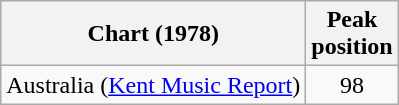<table class="wikitable">
<tr>
<th>Chart (1978)</th>
<th>Peak<br> position</th>
</tr>
<tr>
<td>Australia (<a href='#'>Kent Music Report</a>)</td>
<td align="center">98</td>
</tr>
</table>
